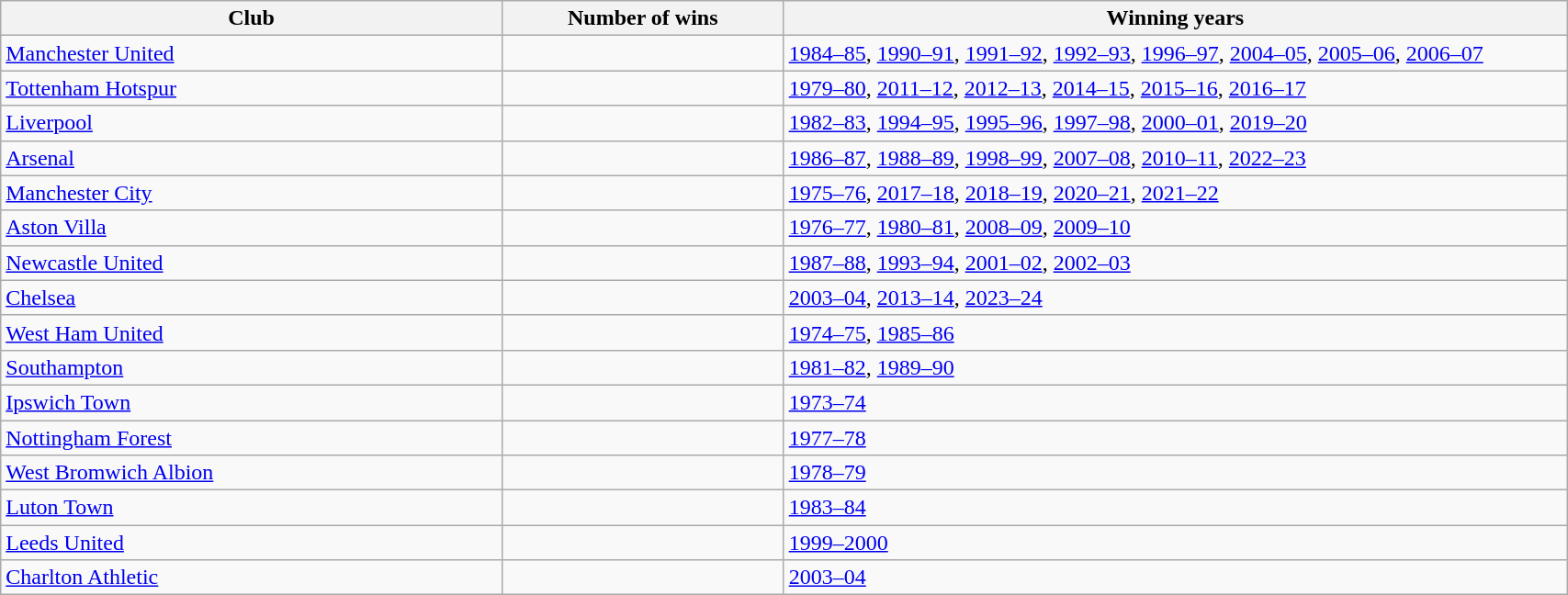<table class="wikitable" style="width:90%">
<tr>
<th width=32%>Club</th>
<th Width=18%>Number of wins</th>
<th Width=50%>Winning years</th>
</tr>
<tr>
<td><a href='#'>Manchester United</a></td>
<td></td>
<td><a href='#'>1984–85</a>, <a href='#'>1990–91</a>, <a href='#'>1991–92</a>, <a href='#'>1992–93</a>, <a href='#'>1996–97</a>, <a href='#'>2004–05</a>, <a href='#'>2005–06</a>, <a href='#'>2006–07</a></td>
</tr>
<tr>
<td><a href='#'>Tottenham Hotspur</a></td>
<td></td>
<td><a href='#'>1979–80</a>, <a href='#'>2011–12</a>, <a href='#'>2012–13</a>, <a href='#'>2014–15</a>, <a href='#'>2015–16</a>, <a href='#'>2016–17</a></td>
</tr>
<tr>
<td><a href='#'>Liverpool</a></td>
<td></td>
<td><a href='#'>1982–83</a>, <a href='#'>1994–95</a>, <a href='#'>1995–96</a>, <a href='#'>1997–98</a>, <a href='#'>2000–01</a>, <a href='#'>2019–20</a></td>
</tr>
<tr>
<td><a href='#'>Arsenal</a></td>
<td></td>
<td><a href='#'>1986–87</a>, <a href='#'>1988–89</a>, <a href='#'>1998–99</a>, <a href='#'>2007–08</a>, <a href='#'>2010–11</a>, <a href='#'>2022–23</a></td>
</tr>
<tr>
<td><a href='#'>Manchester City</a></td>
<td></td>
<td><a href='#'>1975–76</a>, <a href='#'>2017–18</a>, <a href='#'>2018–19</a>, <a href='#'>2020–21</a>, <a href='#'>2021–22</a></td>
</tr>
<tr>
<td><a href='#'>Aston Villa</a></td>
<td></td>
<td><a href='#'>1976–77</a>, <a href='#'>1980–81</a>, <a href='#'>2008–09</a>, <a href='#'>2009–10</a></td>
</tr>
<tr>
<td><a href='#'>Newcastle United</a></td>
<td></td>
<td><a href='#'>1987–88</a>, <a href='#'>1993–94</a>,  <a href='#'>2001–02</a>, <a href='#'>2002–03</a></td>
</tr>
<tr>
<td><a href='#'>Chelsea</a></td>
<td></td>
<td><a href='#'>2003–04</a>, <a href='#'>2013–14</a>, <a href='#'>2023–24</a></td>
</tr>
<tr>
<td><a href='#'>West Ham United</a></td>
<td></td>
<td><a href='#'>1974–75</a>, <a href='#'>1985–86</a></td>
</tr>
<tr>
<td><a href='#'>Southampton</a></td>
<td></td>
<td><a href='#'>1981–82</a>, <a href='#'>1989–90</a></td>
</tr>
<tr>
<td><a href='#'>Ipswich Town</a></td>
<td></td>
<td><a href='#'>1973–74</a></td>
</tr>
<tr>
<td><a href='#'>Nottingham Forest</a></td>
<td></td>
<td><a href='#'>1977–78</a></td>
</tr>
<tr>
<td><a href='#'>West Bromwich Albion</a></td>
<td></td>
<td><a href='#'>1978–79</a></td>
</tr>
<tr>
<td><a href='#'>Luton Town</a></td>
<td></td>
<td><a href='#'>1983–84</a></td>
</tr>
<tr>
<td><a href='#'>Leeds United</a></td>
<td></td>
<td><a href='#'>1999–2000</a></td>
</tr>
<tr>
<td><a href='#'>Charlton Athletic</a></td>
<td></td>
<td><a href='#'>2003–04</a></td>
</tr>
</table>
